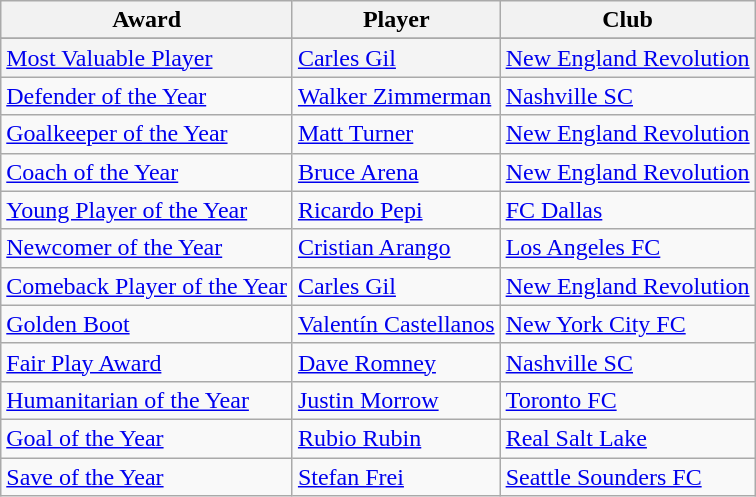<table class="wikitable" style="font-size:100%">
<tr>
<th>Award</th>
<th>Player</th>
<th>Club</th>
</tr>
<tr>
</tr>
<tr style="background:#f4f4f4;">
<td><a href='#'>Most Valuable Player</a></td>
<td> <a href='#'>Carles Gil</a></td>
<td><a href='#'>New England Revolution</a></td>
</tr>
<tr>
<td><a href='#'>Defender of the Year</a></td>
<td> <a href='#'>Walker Zimmerman</a></td>
<td><a href='#'>Nashville SC</a></td>
</tr>
<tr>
<td><a href='#'>Goalkeeper of the Year</a></td>
<td> <a href='#'>Matt Turner</a></td>
<td><a href='#'>New England Revolution</a></td>
</tr>
<tr>
<td><a href='#'>Coach of the Year</a></td>
<td> <a href='#'>Bruce Arena</a></td>
<td><a href='#'>New England Revolution</a></td>
</tr>
<tr>
<td><a href='#'>Young Player of the Year</a></td>
<td> <a href='#'>Ricardo Pepi</a></td>
<td><a href='#'>FC Dallas</a></td>
</tr>
<tr>
<td><a href='#'>Newcomer of the Year</a></td>
<td> <a href='#'>Cristian Arango</a></td>
<td><a href='#'>Los Angeles FC</a></td>
</tr>
<tr>
<td><a href='#'>Comeback Player of the Year</a></td>
<td> <a href='#'>Carles Gil</a></td>
<td><a href='#'>New England Revolution</a></td>
</tr>
<tr>
<td><a href='#'>Golden Boot</a></td>
<td> <a href='#'>Valentín Castellanos</a></td>
<td><a href='#'>New York City FC</a></td>
</tr>
<tr>
<td><a href='#'>Fair Play Award</a></td>
<td> <a href='#'>Dave Romney</a></td>
<td><a href='#'>Nashville SC</a></td>
</tr>
<tr>
<td><a href='#'>Humanitarian of the Year</a></td>
<td> <a href='#'>Justin Morrow</a></td>
<td><a href='#'>Toronto FC</a></td>
</tr>
<tr>
<td><a href='#'>Goal of the Year</a></td>
<td> <a href='#'>Rubio Rubin</a></td>
<td><a href='#'>Real Salt Lake</a></td>
</tr>
<tr>
<td><a href='#'>Save of the Year</a></td>
<td> <a href='#'>Stefan Frei</a></td>
<td><a href='#'>Seattle Sounders FC</a></td>
</tr>
</table>
